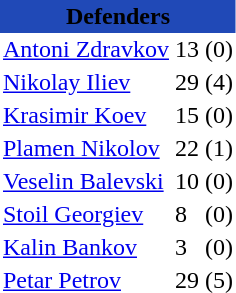<table class="toccolours" border="0" cellpadding="2" cellspacing="0" align="left" style="margin:0.5em;">
<tr>
<th colspan="4" align="center" bgcolor="#2049B7"><span>Defenders</span></th>
</tr>
<tr>
<td> <a href='#'>Antoni Zdravkov</a></td>
<td>13</td>
<td>(0)</td>
</tr>
<tr>
<td> <a href='#'>Nikolay Iliev</a></td>
<td>29</td>
<td>(4)</td>
</tr>
<tr>
<td> <a href='#'>Krasimir Koev</a></td>
<td>15</td>
<td>(0)</td>
</tr>
<tr>
<td> <a href='#'>Plamen Nikolov</a></td>
<td>22</td>
<td>(1)</td>
</tr>
<tr>
<td> <a href='#'>Veselin Balevski</a></td>
<td>10</td>
<td>(0)</td>
</tr>
<tr>
<td> <a href='#'>Stoil Georgiev</a></td>
<td>8</td>
<td>(0)</td>
</tr>
<tr>
<td> <a href='#'>Kalin Bankov</a></td>
<td>3</td>
<td>(0)</td>
</tr>
<tr>
<td> <a href='#'>Petar Petrov</a></td>
<td>29</td>
<td>(5)</td>
</tr>
<tr>
</tr>
</table>
